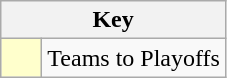<table class="wikitable" style="text-align: center;">
<tr>
<th colspan=2>Key</th>
</tr>
<tr>
<td style="background:#ffffcc; width:20px;"></td>
<td align=left>Teams to Playoffs</td>
</tr>
</table>
